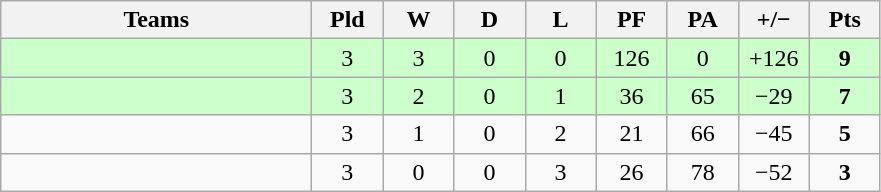<table class="wikitable" style="text-align: center;">
<tr>
<th width="200">Teams</th>
<th width="40">Pld</th>
<th width="40">W</th>
<th width="40">D</th>
<th width="40">L</th>
<th width="40">PF</th>
<th width="40">PA</th>
<th width="40">+/−</th>
<th width="40">Pts</th>
</tr>
<tr style="background:#cfc; width:20px;">
<td align=left></td>
<td>3</td>
<td>3</td>
<td>0</td>
<td>0</td>
<td>126</td>
<td>0</td>
<td>+126</td>
<td><strong>9</strong></td>
</tr>
<tr style="background:#cfc; width:20px;">
<td align=left></td>
<td>3</td>
<td>2</td>
<td>0</td>
<td>1</td>
<td>36</td>
<td>65</td>
<td>−29</td>
<td><strong>7</strong></td>
</tr>
<tr>
<td align=left></td>
<td>3</td>
<td>1</td>
<td>0</td>
<td>2</td>
<td>21</td>
<td>66</td>
<td>−45</td>
<td><strong>5</strong></td>
</tr>
<tr>
<td align=left></td>
<td>3</td>
<td>0</td>
<td>0</td>
<td>3</td>
<td>26</td>
<td>78</td>
<td>−52</td>
<td><strong>3</strong></td>
</tr>
</table>
